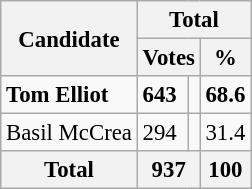<table class="wikitable" style="font-size:95%;">
<tr>
<th rowspan="2">Candidate</th>
<th colspan="3">Total</th>
</tr>
<tr>
<th colspan="2">Votes</th>
<th>%</th>
</tr>
<tr>
<td><strong>Tom Elliot</strong> </td>
<td><strong>643</strong></td>
<td align=center></td>
<td><strong>68.6</strong></td>
</tr>
<tr>
<td>Basil McCrea</td>
<td>294</td>
<td align=center></td>
<td>31.4</td>
</tr>
<tr>
<th>Total</th>
<th colspan="2">937</th>
<th>100</th>
</tr>
</table>
